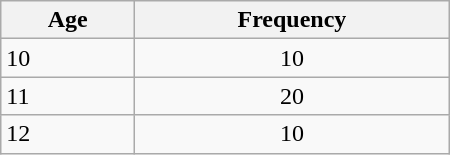<table class="wikitable" width="300">
<tr>
<th>Age</th>
<th>Frequency</th>
</tr>
<tr>
<td>10</td>
<td align="center">10</td>
</tr>
<tr>
<td>11</td>
<td align="center">20</td>
</tr>
<tr>
<td>12</td>
<td align="center">10</td>
</tr>
</table>
